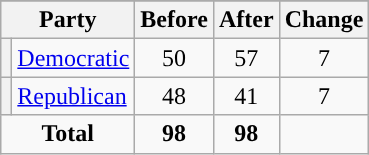<table class="wikitable" style="text-align:center;">
<tr>
</tr>
<tr>
<th colspan=2>Party</th>
<th>Before</th>
<th>After</th>
<th>Change</th>
</tr>
<tr>
<th style="background-color:"></th>
<td style="text-align:left;"><a href='#'>Democratic</a></td>
<td>50</td>
<td>57</td>
<td> 7</td>
</tr>
<tr>
<th style="background-color:"></th>
<td style="text-align:left;"><a href='#'>Republican</a></td>
<td>48</td>
<td>41</td>
<td> 7</td>
</tr>
<tr>
<td colspan=2><strong>Total</strong></td>
<td><strong>98</strong></td>
<td><strong>98</strong></td>
<td></td>
</tr>
</table>
